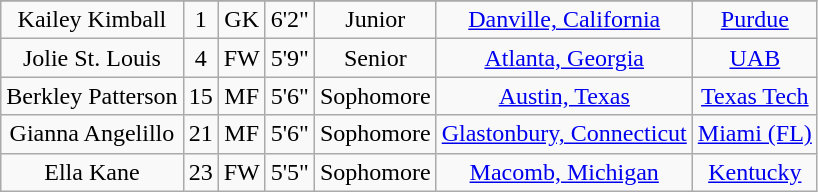<table class="wikitable sortable" style="text-align:center;" border="1">
<tr align=center>
</tr>
<tr>
<td>Kailey Kimball</td>
<td>1</td>
<td>GK</td>
<td>6'2"</td>
<td>Junior</td>
<td><a href='#'>Danville, California</a></td>
<td><a href='#'>Purdue</a></td>
</tr>
<tr>
<td>Jolie St. Louis</td>
<td>4</td>
<td>FW</td>
<td>5'9"</td>
<td>Senior</td>
<td><a href='#'>Atlanta, Georgia</a></td>
<td><a href='#'>UAB</a></td>
</tr>
<tr>
<td>Berkley Patterson</td>
<td>15</td>
<td>MF</td>
<td>5'6"</td>
<td>Sophomore</td>
<td><a href='#'>Austin, Texas</a></td>
<td><a href='#'>Texas Tech</a></td>
</tr>
<tr>
<td>Gianna Angelillo</td>
<td>21</td>
<td>MF</td>
<td>5'6"</td>
<td>Sophomore</td>
<td><a href='#'>Glastonbury, Connecticut</a></td>
<td><a href='#'>Miami (FL)</a></td>
</tr>
<tr>
<td>Ella Kane</td>
<td>23</td>
<td>FW</td>
<td>5'5"</td>
<td>Sophomore</td>
<td><a href='#'>Macomb, Michigan</a></td>
<td><a href='#'>Kentucky</a></td>
</tr>
</table>
